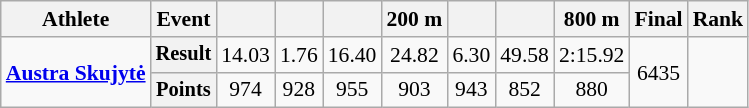<table class="wikitable" style="font-size:90%">
<tr>
<th>Athlete</th>
<th>Event</th>
<th></th>
<th></th>
<th></th>
<th>200 m</th>
<th></th>
<th></th>
<th>800 m</th>
<th>Final</th>
<th>Rank</th>
</tr>
<tr align=center>
<td align=left rowspan=2><strong><a href='#'>Austra Skujytė</a></strong></td>
<th style="font-size:95%">Result</th>
<td>14.03</td>
<td>1.76</td>
<td>16.40</td>
<td>24.82</td>
<td>6.30</td>
<td>49.58</td>
<td>2:15.92</td>
<td rowspan=2>6435</td>
<td rowspan=2></td>
</tr>
<tr align=center>
<th style="font-size:95%">Points</th>
<td>974</td>
<td>928</td>
<td>955</td>
<td>903</td>
<td>943</td>
<td>852</td>
<td>880</td>
</tr>
</table>
